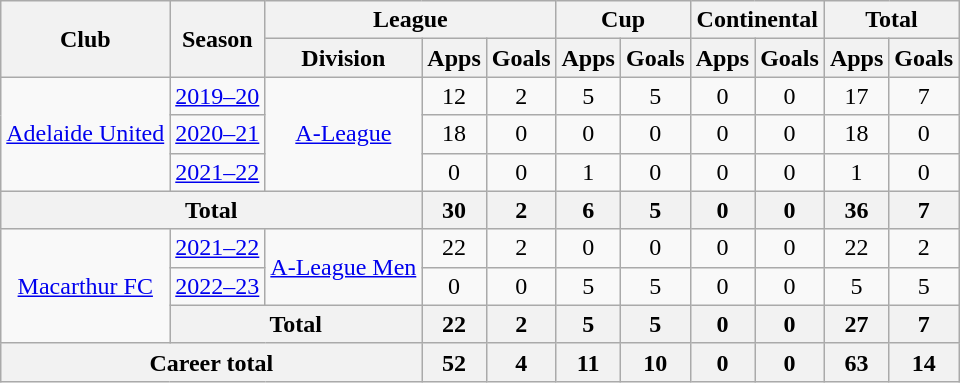<table class="wikitable" style="text-align: center;">
<tr>
<th rowspan="2">Club</th>
<th rowspan="2">Season</th>
<th colspan="3">League</th>
<th colspan="2">Cup</th>
<th colspan="2">Continental</th>
<th colspan="2">Total</th>
</tr>
<tr>
<th>Division</th>
<th>Apps</th>
<th>Goals</th>
<th>Apps</th>
<th>Goals</th>
<th>Apps</th>
<th>Goals</th>
<th>Apps</th>
<th>Goals</th>
</tr>
<tr>
<td rowspan="3"><a href='#'>Adelaide United</a></td>
<td><a href='#'>2019–20</a></td>
<td rowspan=3><a href='#'>A-League</a></td>
<td>12</td>
<td>2</td>
<td>5</td>
<td>5</td>
<td>0</td>
<td>0</td>
<td>17</td>
<td>7</td>
</tr>
<tr>
<td><a href='#'>2020–21</a></td>
<td>18</td>
<td>0</td>
<td>0</td>
<td>0</td>
<td>0</td>
<td>0</td>
<td>18</td>
<td>0</td>
</tr>
<tr>
<td><a href='#'>2021–22</a></td>
<td>0</td>
<td>0</td>
<td>1</td>
<td>0</td>
<td>0</td>
<td>0</td>
<td>1</td>
<td>0</td>
</tr>
<tr>
<th colspan="3">Total</th>
<th>30</th>
<th>2</th>
<th>6</th>
<th>5</th>
<th>0</th>
<th>0</th>
<th>36</th>
<th>7</th>
</tr>
<tr>
<td rowspan="3"><a href='#'>Macarthur FC</a></td>
<td><a href='#'>2021–22</a></td>
<td rowspan=2><a href='#'>A-League Men</a></td>
<td>22</td>
<td>2</td>
<td>0</td>
<td>0</td>
<td>0</td>
<td>0</td>
<td>22</td>
<td>2</td>
</tr>
<tr>
<td><a href='#'>2022–23</a></td>
<td>0</td>
<td>0</td>
<td>5</td>
<td>5</td>
<td>0</td>
<td>0</td>
<td>5</td>
<td>5</td>
</tr>
<tr>
<th colspan="2">Total</th>
<th>22</th>
<th>2</th>
<th>5</th>
<th>5</th>
<th>0</th>
<th>0</th>
<th>27</th>
<th>7</th>
</tr>
<tr>
<th colspan="3">Career total</th>
<th>52</th>
<th>4</th>
<th>11</th>
<th>10</th>
<th>0</th>
<th>0</th>
<th>63</th>
<th>14</th>
</tr>
</table>
